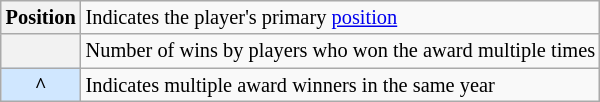<table class="wikitable plainrowheaders" style="font-size:85%">
<tr>
<th scope="row" style="text-align:center"><strong>Position</strong></th>
<td>Indicates the player's primary <a href='#'>position</a></td>
</tr>
<tr>
<th scope="row" style="text-align:center"></th>
<td>Number of wins by players who won the award multiple times</td>
</tr>
<tr>
<th scope="row" style="text-align:center; background-color:#D0E7FF;">^</th>
<td>Indicates multiple award winners in the same year</td>
</tr>
</table>
